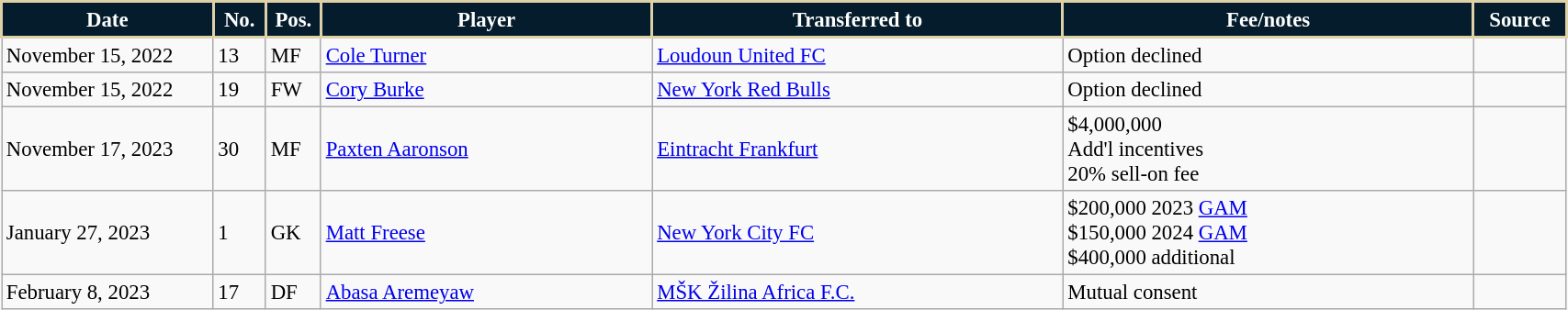<table class="wikitable sortable" style="width:90%; text-align:center; font-size:95%; text-align:left;">
<tr>
<th style="background:#041C2C; color:#FFFFFF; border:2px solid #DFD1A7; width:125px;">Date</th>
<th style="background:#041C2C; color:#FFFFFF; border:2px solid #DFD1A7; width:25px;">No.</th>
<th style="background:#041C2C; color:#FFFFFF; border:2px solid #DFD1A7; width:25px;">Pos.</th>
<th style="background:#041C2C; color:#FFFFFF; border:2px solid #DFD1A7; width:200px;">Player</th>
<th style="background:#041C2C; color:#FFFFFF; border:2px solid #DFD1A7; width:250px;">Transferred to</th>
<th style="background:#041C2C; color:#FFFFFF; border:2px solid #DFD1A7; width:250px;">Fee/notes</th>
<th style="background:#041C2C; color:#FFFFFF; border:2px solid #DFD1A7; width:50px;">Source</th>
</tr>
<tr>
<td>November 15, 2022</td>
<td>13</td>
<td>MF</td>
<td> <a href='#'>Cole Turner</a></td>
<td> <a href='#'>Loudoun United FC</a></td>
<td>Option declined</td>
<td></td>
</tr>
<tr>
<td>November 15, 2022</td>
<td>19</td>
<td>FW</td>
<td> <a href='#'>Cory Burke</a></td>
<td> <a href='#'>New York Red Bulls</a></td>
<td>Option declined</td>
<td></td>
</tr>
<tr>
<td>November 17, 2023</td>
<td>30</td>
<td>MF</td>
<td> <a href='#'>Paxten Aaronson</a></td>
<td> <a href='#'>Eintracht Frankfurt</a></td>
<td>$4,000,000<br>Add'l incentives<br>20% sell-on fee</td>
<td></td>
</tr>
<tr>
<td>January 27, 2023</td>
<td>1</td>
<td>GK</td>
<td> <a href='#'>Matt Freese</a></td>
<td> <a href='#'>New York City FC</a></td>
<td>$200,000 2023 <a href='#'>GAM</a><br>$150,000 2024 <a href='#'>GAM</a><br>$400,000 additional</td>
<td></td>
</tr>
<tr>
<td>February 8, 2023</td>
<td>17</td>
<td>DF</td>
<td> <a href='#'>Abasa Aremeyaw</a></td>
<td> <a href='#'>MŠK Žilina Africa F.C.</a></td>
<td>Mutual consent</td>
<td></td>
</tr>
</table>
